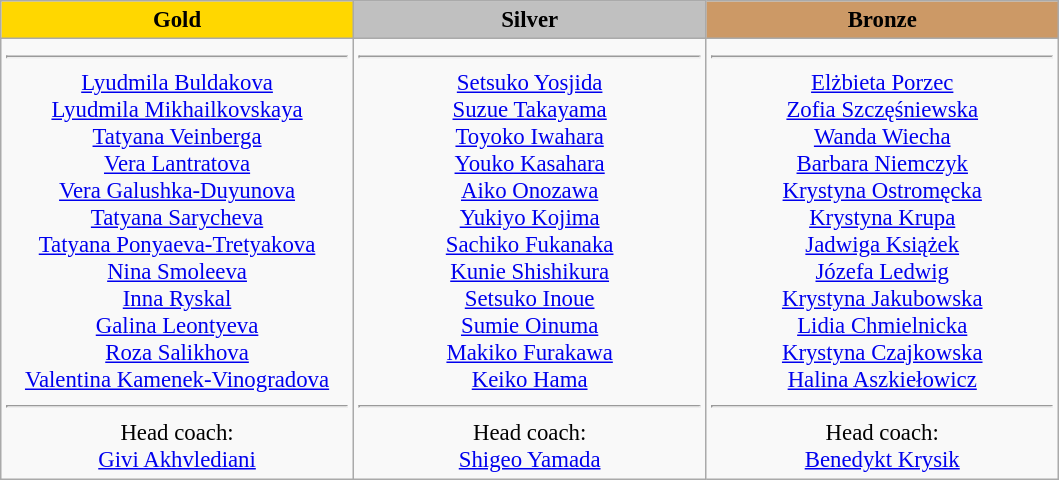<table class="wikitable" style="text-align:center;font-size:95%;">
<tr>
<th style="width: 15em;background:gold">Gold</th>
<th style="width: 15em;background:silver">Silver</th>
<th style="width: 15em;background:#CC9966">Bronze</th>
</tr>
<tr>
<td><hr><a href='#'>Lyudmila Buldakova</a><br><a href='#'>Lyudmila Mikhailkovskaya</a><br><a href='#'>Tatyana Veinberga</a><br><a href='#'>Vera Lantratova</a><br><a href='#'>Vera Galushka-Duyunova</a><br><a href='#'>Tatyana Sarycheva</a><br><a href='#'>Tatyana Ponyaeva-Tretyakova</a><br><a href='#'>Nina Smoleeva</a><br><a href='#'>Inna Ryskal</a><br><a href='#'>Galina Leontyeva</a><br><a href='#'>Roza Salikhova</a><br><a href='#'>Valentina Kamenek-Vinogradova</a><br><hr>Head coach:<br><a href='#'>Givi Akhvlediani</a></td>
<td><hr><a href='#'>Setsuko Yosjida</a><br><a href='#'>Suzue Takayama</a><br><a href='#'>Toyoko Iwahara</a><br><a href='#'>Youko Kasahara</a><br><a href='#'>Aiko Onozawa</a><br><a href='#'>Yukiyo Kojima</a><br><a href='#'>Sachiko Fukanaka</a><br><a href='#'>Kunie Shishikura</a><br><a href='#'>Setsuko Inoue</a><br><a href='#'>Sumie Oinuma</a><br><a href='#'>Makiko Furakawa</a><br><a href='#'>Keiko Hama</a><br><hr>Head coach:<br><a href='#'>Shigeo Yamada</a></td>
<td><hr><a href='#'>Elżbieta Porzec</a><br><a href='#'>Zofia Szczęśniewska</a><br> <a href='#'>Wanda Wiecha</a><br><a href='#'>Barbara Niemczyk</a><br><a href='#'>Krystyna Ostromęcka</a><br><a href='#'>Krystyna Krupa</a><br><a href='#'>Jadwiga Książek</a><br><a href='#'>Józefa Ledwig</a><br><a href='#'>Krystyna Jakubowska</a><br><a href='#'>Lidia Chmielnicka</a><br><a href='#'>Krystyna Czajkowska</a><br><a href='#'>Halina Aszkiełowicz</a><br><hr>Head coach:<br><a href='#'>Benedykt Krysik</a></td>
</tr>
</table>
